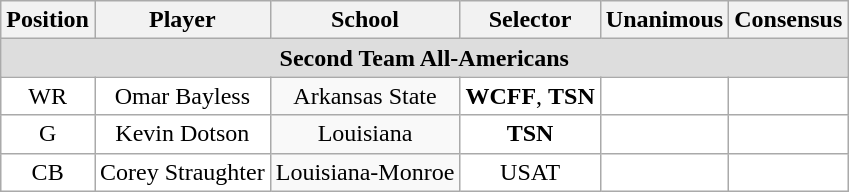<table class="wikitable">
<tr>
<th>Position</th>
<th>Player</th>
<th>School</th>
<th>Selector</th>
<th>Unanimous</th>
<th>Consensus</th>
</tr>
<tr>
<td colspan="6" style="text-align:center; background:#ddd;"><strong>Second Team All-Americans</strong></td>
</tr>
<tr style="text-align:center;">
<td style="background:white">WR</td>
<td style="background:white">Omar Bayless</td>
<td style=>Arkansas State</td>
<td style="background:white"><strong>WCFF</strong>, <strong>TSN</strong></td>
<td style="background:white"></td>
<td style="background:white"></td>
</tr>
<tr style="text-align:center;">
<td style="background:white">G</td>
<td style="background:white">Kevin Dotson</td>
<td style=>Louisiana</td>
<td style="background:white"><strong>TSN</strong></td>
<td style="background:white"></td>
<td style="background:white"></td>
</tr>
<tr style="text-align:center;">
<td style="background:white">CB</td>
<td style="background:white">Corey Straughter</td>
<td style=>Louisiana-Monroe</td>
<td style="background:white">USAT</td>
<td style="background:white"></td>
<td style="background:white"></td>
</tr>
</table>
